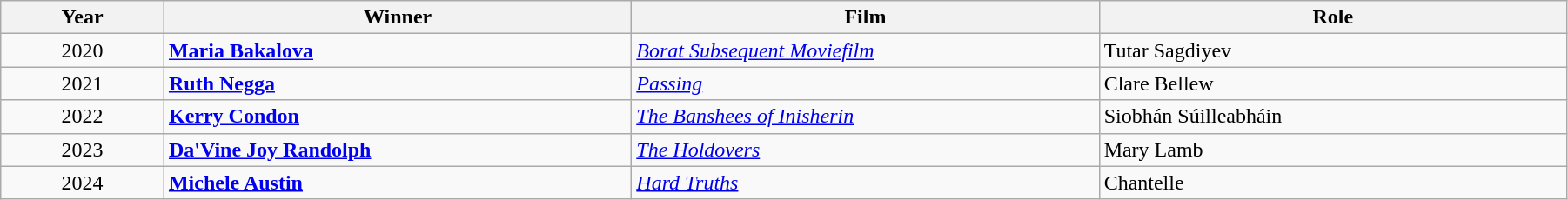<table class="wikitable" width="95%" cellpadding="5">
<tr>
<th width="100"><strong>Year</strong></th>
<th width="300"><strong>Winner</strong></th>
<th width="300"><strong>Film</strong></th>
<th width="300"><strong>Role</strong></th>
</tr>
<tr>
<td style="text-align:center;">2020</td>
<td><strong><a href='#'>Maria Bakalova</a></strong></td>
<td><em><a href='#'>Borat Subsequent Moviefilm</a></em></td>
<td>Tutar Sagdiyev </td>
</tr>
<tr>
<td style="text-align:center;">2021</td>
<td><strong><a href='#'>Ruth Negga</a></strong></td>
<td><em><a href='#'>Passing</a></em></td>
<td>Clare Bellew</td>
</tr>
<tr>
<td style="text-align:center;">2022</td>
<td><strong><a href='#'>Kerry Condon</a></strong></td>
<td><em><a href='#'>The Banshees of Inisherin</a></em></td>
<td>Siobhán Súilleabháin </td>
</tr>
<tr>
<td style="text-align:center;">2023</td>
<td><strong><a href='#'>Da'Vine Joy Randolph</a></strong></td>
<td><em><a href='#'>The Holdovers</a></em></td>
<td>Mary Lamb</td>
</tr>
<tr>
<td style="text-align:center;">2024</td>
<td><strong><a href='#'>Michele Austin</a></strong></td>
<td><em><a href='#'>Hard Truths</a></em></td>
<td>Chantelle</td>
</tr>
</table>
